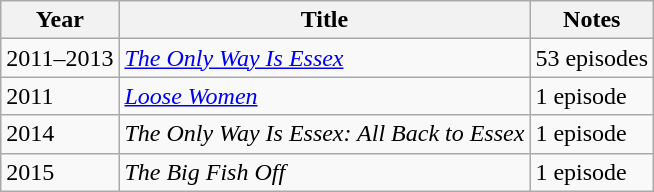<table class="wikitable sortable">
<tr>
<th>Year</th>
<th>Title</th>
<th>Notes</th>
</tr>
<tr>
<td>2011–2013</td>
<td><em><a href='#'>The Only Way Is Essex</a></em></td>
<td>53 episodes</td>
</tr>
<tr>
<td>2011</td>
<td><em><a href='#'>Loose Women</a></em></td>
<td>1 episode</td>
</tr>
<tr>
<td>2014</td>
<td><em>The Only Way Is Essex: All Back to Essex</em></td>
<td>1 episode</td>
</tr>
<tr>
<td>2015</td>
<td><em>The Big Fish Off</em></td>
<td>1 episode</td>
</tr>
</table>
